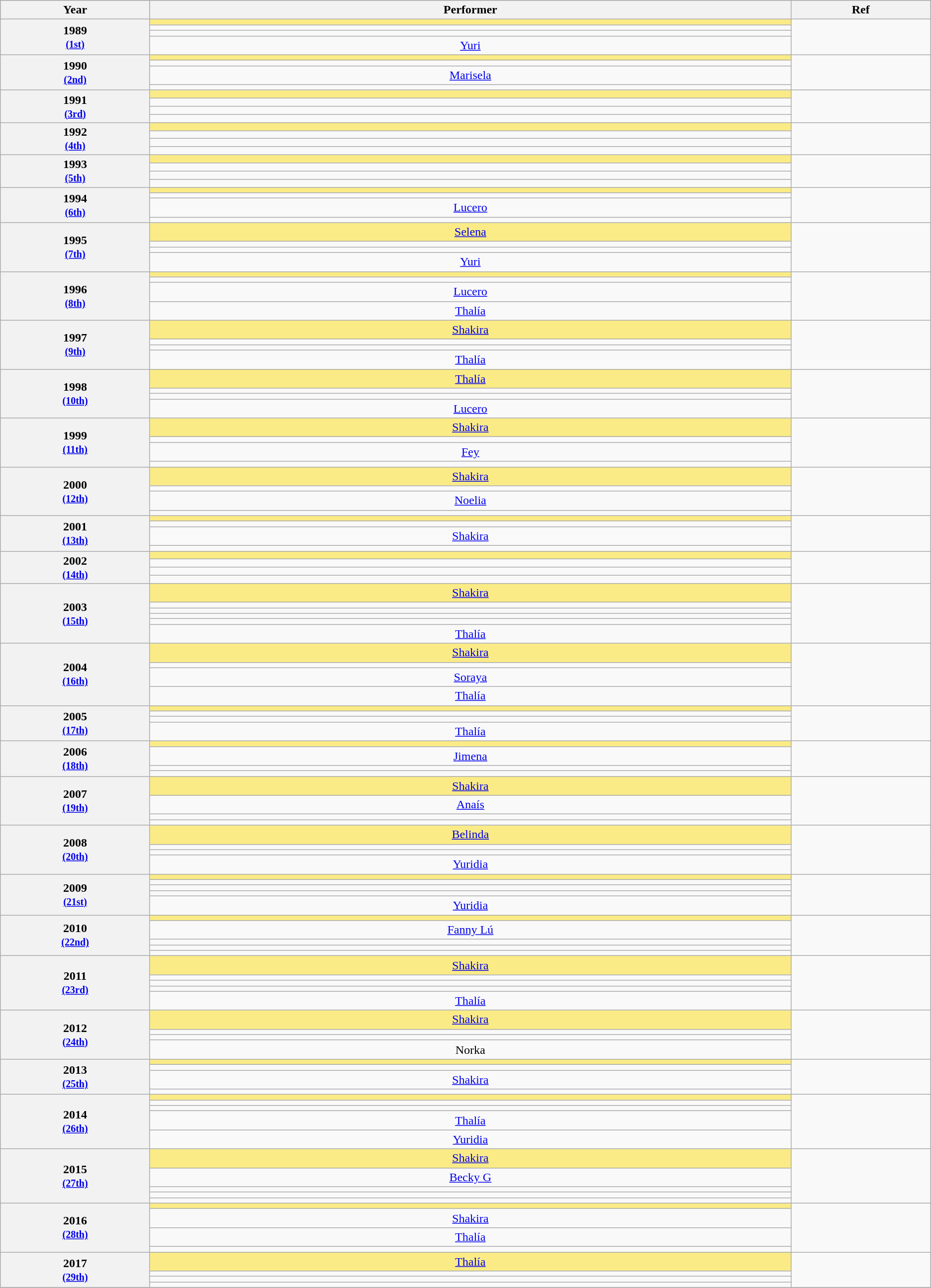<table class="wikitable sortable" style="text-align:center;">
<tr style="background:#bebebe;">
<th scope="col" style="width:1%;">Year</th>
<th scope="col" style="width:5%;">Performer</th>
<th scope="col" style="width:1%;" class="unsortable">Ref</th>
</tr>
<tr>
<th scope="row"  rowspan=4>1989 <br><small><a href='#'>(1st)</a></small></th>
<td style="background:#FAEB86"></td>
<td rowspan=4></td>
</tr>
<tr>
<td></td>
</tr>
<tr>
<td></td>
</tr>
<tr>
<td><a href='#'>Yuri</a></td>
</tr>
<tr>
<th scope="row" rowspan=4>1990 <br><small><a href='#'>(2nd)</a></small></th>
<td style="background:#FAEB86"></td>
<td rowspan=4></td>
</tr>
<tr>
<td></td>
</tr>
<tr>
<td><a href='#'>Marisela</a></td>
</tr>
<tr>
<td></td>
</tr>
<tr>
<th scope="row" rowspan=4>1991 <br><small><a href='#'>(3rd)</a></small></th>
<td style="background:#FAEB86"></td>
<td rowspan=4></td>
</tr>
<tr>
<td></td>
</tr>
<tr>
<td></td>
</tr>
<tr>
<td></td>
</tr>
<tr>
<th scope="row"  rowspan=4>1992 <br><small><a href='#'>(4th)</a></small></th>
<td style="background:#FAEB86"></td>
<td rowspan=4></td>
</tr>
<tr>
<td></td>
</tr>
<tr>
<td></td>
</tr>
<tr>
<td></td>
</tr>
<tr>
<th scope="row"  rowspan=4>1993 <br><small><a href='#'>(5th)</a></small></th>
<td style="background:#FAEB86"></td>
<td rowspan=4></td>
</tr>
<tr>
<td></td>
</tr>
<tr>
<td></td>
</tr>
<tr>
<td></td>
</tr>
<tr>
<th scope="row"  rowspan=4>1994 <br><small><a href='#'>(6th)</a></small></th>
<td style="background:#FAEB86"></td>
<td rowspan=4></td>
</tr>
<tr>
<td></td>
</tr>
<tr>
<td><a href='#'>Lucero</a></td>
</tr>
<tr>
<td></td>
</tr>
<tr>
<th scope="row"  rowspan=4>1995 <br><small><a href='#'>(7th)</a></small></th>
<td style="background:#FAEB86"><a href='#'>Selena</a></td>
<td rowspan=4></td>
</tr>
<tr>
<td></td>
</tr>
<tr>
<td></td>
</tr>
<tr>
<td><a href='#'>Yuri</a></td>
</tr>
<tr>
<th scope="row"  rowspan=4>1996 <br><small><a href='#'>(8th)</a></small></th>
<td style="background:#FAEB86"></td>
<td rowspan=4></td>
</tr>
<tr>
<td></td>
</tr>
<tr>
<td><a href='#'>Lucero</a></td>
</tr>
<tr>
<td><a href='#'>Thalía</a></td>
</tr>
<tr>
<th scope="row" rowspan=4>1997 <br><small><a href='#'>(9th)</a></small></th>
<td style="background:#FAEB86"><a href='#'>Shakira</a></td>
<td rowspan=4></td>
</tr>
<tr>
<td></td>
</tr>
<tr>
<td></td>
</tr>
<tr>
<td><a href='#'>Thalía</a></td>
</tr>
<tr>
<th scope="row" rowspan=4>1998 <br><small><a href='#'>(10th)</a></small></th>
<td style="background:#FAEB86"><a href='#'>Thalía</a></td>
<td rowspan=4></td>
</tr>
<tr>
<td></td>
</tr>
<tr>
<td></td>
</tr>
<tr>
<td><a href='#'>Lucero</a></td>
</tr>
<tr>
<th scope="row" rowspan=4>1999 <br><small><a href='#'>(11th)</a></small></th>
<td style="background:#FAEB86"><a href='#'>Shakira</a></td>
<td rowspan=4></td>
</tr>
<tr>
<td></td>
</tr>
<tr>
<td><a href='#'>Fey</a></td>
</tr>
<tr>
<td></td>
</tr>
<tr>
<th scope="row" rowspan=4>2000 <br><small><a href='#'>(12th)</a></small></th>
<td style="background:#FAEB86"><a href='#'>Shakira</a></td>
<td rowspan=4></td>
</tr>
<tr>
<td></td>
</tr>
<tr>
<td><a href='#'>Noelia</a></td>
</tr>
<tr>
<td></td>
</tr>
<tr>
<th scope="row" rowspan=4>2001 <br><small><a href='#'>(13th)</a></small></th>
<td style="background:#FAEB86"></td>
<td rowspan=4></td>
</tr>
<tr>
<td></td>
</tr>
<tr>
<td><a href='#'>Shakira</a></td>
</tr>
<tr>
<td></td>
</tr>
<tr>
<th scope="row" rowspan=4>2002 <br><small><a href='#'>(14th)</a></small></th>
<td style="background:#FAEB86"></td>
<td rowspan=4></td>
</tr>
<tr>
<td></td>
</tr>
<tr>
<td></td>
</tr>
<tr>
<td></td>
</tr>
<tr>
<th scope="row" rowspan=6>2003 <br><small><a href='#'>(15th)</a></small></th>
<td style="background:#FAEB86"><a href='#'>Shakira</a></td>
<td rowspan=6></td>
</tr>
<tr>
<td></td>
</tr>
<tr>
<td></td>
</tr>
<tr>
<td></td>
</tr>
<tr>
<td></td>
</tr>
<tr>
<td><a href='#'>Thalía</a></td>
</tr>
<tr>
<th scope="row" rowspan=4>2004 <br><small><a href='#'>(16th)</a></small></th>
<td style="background:#FAEB86"><a href='#'>Shakira</a></td>
<td rowspan=4></td>
</tr>
<tr>
<td></td>
</tr>
<tr>
<td><a href='#'>Soraya</a></td>
</tr>
<tr>
<td><a href='#'>Thalía</a></td>
</tr>
<tr>
<th scope="row" rowspan=4>2005 <br><small><a href='#'>(17th)</a></small></th>
<td style="background:#FAEB86"></td>
<td rowspan=4></td>
</tr>
<tr>
<td></td>
</tr>
<tr>
<td></td>
</tr>
<tr>
<td><a href='#'>Thalía</a></td>
</tr>
<tr>
<th scope="row" rowspan=4>2006 <br><small><a href='#'>(18th)</a></small></th>
<td style="background:#FAEB86"></td>
<td rowspan=4></td>
</tr>
<tr>
<td><a href='#'>Jimena</a></td>
</tr>
<tr>
<td></td>
</tr>
<tr>
<td></td>
</tr>
<tr>
<th scope="row" rowspan=4>2007 <br><small><a href='#'>(19th)</a></small></th>
<td style="background:#FAEB86"><a href='#'>Shakira</a></td>
<td rowspan=4></td>
</tr>
<tr>
<td><a href='#'>Anaís</a></td>
</tr>
<tr>
<td></td>
</tr>
<tr>
<td></td>
</tr>
<tr>
<th scope="row" rowspan=4>2008 <br><small><a href='#'>(20th)</a></small></th>
<td style="background:#FAEB86"><a href='#'>Belinda</a></td>
<td rowspan=4></td>
</tr>
<tr>
<td></td>
</tr>
<tr>
<td></td>
</tr>
<tr>
<td><a href='#'>Yuridia</a></td>
</tr>
<tr>
<th scope="row" rowspan=5>2009 <br><small><a href='#'>(21st)</a></small></th>
<td style="background:#FAEB86"></td>
<td rowspan=5></td>
</tr>
<tr>
<td></td>
</tr>
<tr>
<td></td>
</tr>
<tr>
<td></td>
</tr>
<tr>
<td><a href='#'>Yuridia</a></td>
</tr>
<tr>
<th scope="row" rowspan=5>2010 <br><small><a href='#'>(22nd)</a></small></th>
<td style="background:#FAEB86"></td>
<td rowspan=5></td>
</tr>
<tr>
<td><a href='#'>Fanny Lú</a></td>
</tr>
<tr>
<td></td>
</tr>
<tr>
<td></td>
</tr>
<tr>
<td></td>
</tr>
<tr>
<th scope="row" rowspan=5>2011 <br><small><a href='#'>(23rd)</a></small></th>
<td style="background:#FAEB86"><a href='#'>Shakira</a></td>
<td rowspan=5></td>
</tr>
<tr>
<td></td>
</tr>
<tr>
<td></td>
</tr>
<tr>
<td></td>
</tr>
<tr>
<td><a href='#'>Thalía</a></td>
</tr>
<tr>
<th scope="row" rowspan=4>2012 <br><small><a href='#'>(24th)</a></small></th>
<td style="background:#FAEB86"><a href='#'>Shakira</a></td>
<td rowspan=4></td>
</tr>
<tr>
<td></td>
</tr>
<tr>
<td></td>
</tr>
<tr>
<td>Norka</td>
</tr>
<tr>
<th scope="row" rowspan=4>2013 <br><small><a href='#'>(25th)</a></small></th>
<td style="background:#FAEB86"></td>
<td rowspan=4></td>
</tr>
<tr>
<td></td>
</tr>
<tr>
<td><a href='#'>Shakira</a></td>
</tr>
<tr>
<td></td>
</tr>
<tr>
<th scope="row" rowspan=5>2014 <br><small><a href='#'>(26th)</a></small></th>
<td style="background:#FAEB86"></td>
<td rowspan=5></td>
</tr>
<tr>
<td></td>
</tr>
<tr>
<td></td>
</tr>
<tr>
<td><a href='#'>Thalía</a></td>
</tr>
<tr>
<td><a href='#'>Yuridia</a></td>
</tr>
<tr>
<th scope="row" rowspan=5>2015 <br><small><a href='#'>(27th)</a></small></th>
<td style="background:#FAEB86"><a href='#'>Shakira</a></td>
<td rowspan=5></td>
</tr>
<tr>
<td><a href='#'>Becky G</a></td>
</tr>
<tr>
<td></td>
</tr>
<tr>
<td></td>
</tr>
<tr>
<td></td>
</tr>
<tr>
<th scope="row" rowspan=4>2016 <br><small><a href='#'>(28th)</a></small></th>
<td style="background:#FAEB86"></td>
<td rowspan=4></td>
</tr>
<tr>
<td><a href='#'>Shakira</a></td>
</tr>
<tr>
<td><a href='#'>Thalía</a></td>
</tr>
<tr>
<td></td>
</tr>
<tr>
<th scope="row" rowspan=4>2017 <br><small><a href='#'>(29th)</a></small></th>
<td style="background:#FAEB86"><a href='#'>Thalía</a></td>
<td rowspan=4></td>
</tr>
<tr>
<td></td>
</tr>
<tr>
<td></td>
</tr>
<tr>
<td></td>
</tr>
<tr>
</tr>
</table>
